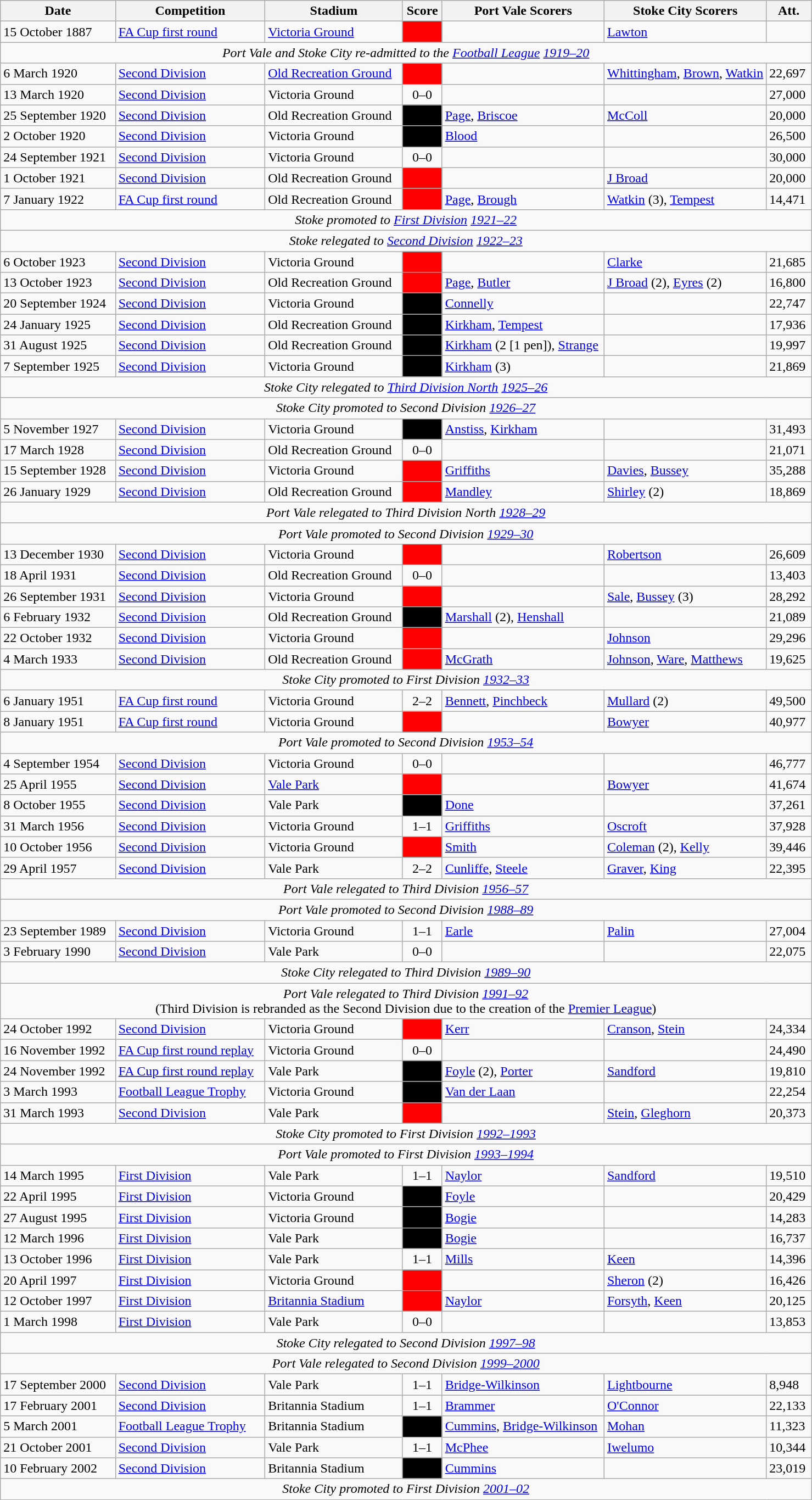<table class="wikitable sortable" style="border-collapse:collapse; margin-left:0.5em; margin-bottom:0.5em" border=1 cellpadding=2 cellspacing=0>
<tr>
<th>Date</th>
<th>Competition</th>
<th>Stadium</th>
<th>Score</th>
<th width=20%>Port Vale Scorers</th>
<th width=20%>Stoke City Scorers</th>
<th>Att.</th>
</tr>
<tr>
<td>15 October 1887</td>
<td><a href='#'>FA Cup first round</a></td>
<td><a href='#'>Victoria Ground</a></td>
<td bgcolor=FF0000></td>
<td></td>
<td><a href='#'>Lawton</a></td>
<td></td>
</tr>
<tr>
<td align="center" colspan="9"><em>Port Vale and Stoke City re-admitted to the <a href='#'>Football League</a> <a href='#'>1919–20</a></em></td>
</tr>
<tr>
<td>6 March 1920</td>
<td><a href='#'>Second Division</a></td>
<td><a href='#'>Old Recreation Ground</a></td>
<td bgcolor=FF0000></td>
<td></td>
<td><a href='#'>Whittingham</a>, <a href='#'>Brown</a>, <a href='#'>Watkin</a></td>
<td>22,697</td>
</tr>
<tr>
<td>13 March 1920</td>
<td><a href='#'>Second Division</a></td>
<td>Victoria Ground</td>
<td style="text-align:center;">0–0</td>
<td></td>
<td></td>
<td>27,000</td>
</tr>
<tr>
<td>25 September 1920</td>
<td><a href='#'>Second Division</a></td>
<td>Old Recreation Ground</td>
<td bgcolor=000000></td>
<td><a href='#'>Page</a>, <a href='#'>Briscoe</a></td>
<td><a href='#'>McColl</a></td>
<td>20,000</td>
</tr>
<tr>
<td>2 October 1920</td>
<td><a href='#'>Second Division</a></td>
<td>Victoria Ground</td>
<td bgcolor=000000></td>
<td><a href='#'>Blood</a></td>
<td></td>
<td>26,500</td>
</tr>
<tr>
<td>24 September 1921</td>
<td><a href='#'>Second Division</a></td>
<td>Victoria Ground</td>
<td style="text-align:center;">0–0</td>
<td></td>
<td></td>
<td>30,000</td>
</tr>
<tr>
<td>1 October 1921</td>
<td><a href='#'>Second Division</a></td>
<td>Old Recreation Ground</td>
<td bgcolor=FF0000></td>
<td></td>
<td><a href='#'>J Broad</a></td>
<td>20,000</td>
</tr>
<tr>
<td>7 January 1922</td>
<td><a href='#'>FA Cup first round</a></td>
<td>Old Recreation Ground</td>
<td bgcolor=FF0000></td>
<td><a href='#'>Page</a>, <a href='#'>Brough</a></td>
<td><a href='#'>Watkin</a> (3), <a href='#'>Tempest</a></td>
<td>14,471</td>
</tr>
<tr>
<td align="center" colspan="9"><em>Stoke promoted to <a href='#'>First Division</a> <a href='#'>1921–22</a></em></td>
</tr>
<tr>
<td align="center" colspan="9"><em>Stoke relegated to <a href='#'>Second Division</a> <a href='#'>1922–23</a></em></td>
</tr>
<tr>
<td>6 October 1923</td>
<td><a href='#'>Second Division</a></td>
<td>Victoria Ground</td>
<td bgcolor=FF0000></td>
<td></td>
<td><a href='#'>Clarke</a></td>
<td>21,685</td>
</tr>
<tr>
<td>13 October 1923</td>
<td><a href='#'>Second Division</a></td>
<td>Old Recreation Ground</td>
<td bgcolor=FF0000></td>
<td><a href='#'>Page</a>, <a href='#'>Butler</a></td>
<td><a href='#'>J Broad</a> (2), <a href='#'>Eyres</a> (2)</td>
<td>16,800</td>
</tr>
<tr>
<td>20 September 1924</td>
<td><a href='#'>Second Division</a></td>
<td>Victoria Ground</td>
<td bgcolor=000000></td>
<td><a href='#'>Connelly</a></td>
<td></td>
<td>22,747</td>
</tr>
<tr>
<td>24 January 1925</td>
<td><a href='#'>Second Division</a></td>
<td>Old Recreation Ground</td>
<td bgcolor=000000></td>
<td><a href='#'>Kirkham</a>, <a href='#'>Tempest</a></td>
<td></td>
<td>17,936</td>
</tr>
<tr>
<td>31 August 1925</td>
<td><a href='#'>Second Division</a></td>
<td>Old Recreation Ground</td>
<td bgcolor=000000></td>
<td><a href='#'>Kirkham</a> (2 [1 pen]), <a href='#'>Strange</a></td>
<td></td>
<td>19,997</td>
</tr>
<tr>
<td>7 September 1925</td>
<td><a href='#'>Second Division</a></td>
<td>Victoria Ground</td>
<td bgcolor=000000></td>
<td><a href='#'>Kirkham</a> (3)</td>
<td></td>
<td>21,869</td>
</tr>
<tr>
<td align="center" colspan="9"><em>Stoke City relegated to <a href='#'>Third Division North</a> <a href='#'>1925–26</a></em></td>
</tr>
<tr>
<td align="center" colspan="9"><em>Stoke City promoted to Second Division <a href='#'>1926–27</a></em></td>
</tr>
<tr>
<td>5 November 1927</td>
<td><a href='#'>Second Division</a></td>
<td>Victoria Ground</td>
<td bgcolor=000000></td>
<td><a href='#'>Anstiss</a>, <a href='#'>Kirkham</a></td>
<td></td>
<td>31,493</td>
</tr>
<tr>
<td>17 March 1928</td>
<td><a href='#'>Second Division</a></td>
<td>Old Recreation Ground</td>
<td style="text-align:center;">0–0</td>
<td></td>
<td></td>
<td>21,071</td>
</tr>
<tr>
<td>15 September 1928</td>
<td><a href='#'>Second Division</a></td>
<td>Victoria Ground</td>
<td bgcolor=FF0000></td>
<td><a href='#'>Griffiths</a></td>
<td><a href='#'>Davies</a>, <a href='#'>Bussey</a></td>
<td>35,288</td>
</tr>
<tr>
<td>26 January 1929</td>
<td><a href='#'>Second Division</a></td>
<td>Old Recreation Ground</td>
<td bgcolor=FF0000></td>
<td><a href='#'>Mandley</a></td>
<td><a href='#'>Shirley</a> (2)</td>
<td>18,869</td>
</tr>
<tr>
<td align="center" colspan="9"><em>Port Vale relegated to Third Division North <a href='#'>1928–29</a></em></td>
</tr>
<tr>
<td align="center" colspan="9"><em>Port Vale promoted to Second Division <a href='#'>1929–30</a></em></td>
</tr>
<tr>
<td>13 December 1930</td>
<td><a href='#'>Second Division</a></td>
<td>Victoria Ground</td>
<td bgcolor=FF0000></td>
<td></td>
<td><a href='#'>Robertson</a></td>
<td>26,609</td>
</tr>
<tr>
<td>18 April 1931</td>
<td><a href='#'>Second Division</a></td>
<td>Old Recreation Ground</td>
<td style="text-align:center;">0–0</td>
<td></td>
<td></td>
<td>13,403</td>
</tr>
<tr>
<td>26 September 1931</td>
<td><a href='#'>Second Division</a></td>
<td>Victoria Ground</td>
<td bgcolor=FF0000></td>
<td></td>
<td><a href='#'>Sale</a>, <a href='#'>Bussey</a> (3)</td>
<td>28,292</td>
</tr>
<tr>
<td>6 February 1932</td>
<td><a href='#'>Second Division</a></td>
<td>Old Recreation Ground</td>
<td bgcolor=000000></td>
<td><a href='#'>Marshall</a> (2), <a href='#'>Henshall</a></td>
<td></td>
<td>21,089</td>
</tr>
<tr>
<td>22 October 1932</td>
<td><a href='#'>Second Division</a></td>
<td>Victoria Ground</td>
<td bgcolor=FF0000></td>
<td></td>
<td><a href='#'>Johnson</a></td>
<td>29,296</td>
</tr>
<tr>
<td>4 March 1933</td>
<td><a href='#'>Second Division</a></td>
<td>Old Recreation Ground</td>
<td bgcolor=FF0000></td>
<td><a href='#'>McGrath</a></td>
<td><a href='#'>Johnson</a>, <a href='#'>Ware</a>, <a href='#'>Matthews</a></td>
<td>19,625</td>
</tr>
<tr>
<td align="center" colspan="9"><em>Stoke City promoted to First Division <a href='#'>1932–33</a></em></td>
</tr>
<tr>
<td>6 January 1951</td>
<td><a href='#'>FA Cup first round</a></td>
<td>Victoria Ground</td>
<td style="text-align:center;">2–2</td>
<td><a href='#'>Bennett</a>, <a href='#'>Pinchbeck</a></td>
<td><a href='#'>Mullard</a> (2)</td>
<td>49,500</td>
</tr>
<tr>
<td>8 January 1951</td>
<td><a href='#'>FA Cup first round</a></td>
<td>Victoria Ground</td>
<td bgcolor=FF0000></td>
<td></td>
<td><a href='#'>Bowyer</a></td>
<td>40,977</td>
</tr>
<tr>
<td align="center" colspan="9"><em>Port Vale promoted to Second Division <a href='#'>1953–54</a></em></td>
</tr>
<tr>
<td>4 September 1954</td>
<td><a href='#'>Second Division</a></td>
<td>Victoria Ground</td>
<td style="text-align:center;">0–0</td>
<td></td>
<td></td>
<td>46,777</td>
</tr>
<tr>
<td>25 April 1955</td>
<td><a href='#'>Second Division</a></td>
<td><a href='#'>Vale Park</a></td>
<td bgcolor=FF0000></td>
<td></td>
<td><a href='#'>Bowyer</a></td>
<td>41,674</td>
</tr>
<tr>
<td>8 October 1955</td>
<td><a href='#'>Second Division</a></td>
<td>Vale Park</td>
<td bgcolor=000000></td>
<td><a href='#'>Done</a></td>
<td></td>
<td>37,261</td>
</tr>
<tr>
<td>31 March 1956</td>
<td><a href='#'>Second Division</a></td>
<td>Victoria Ground</td>
<td style="text-align:center;">1–1</td>
<td><a href='#'>Griffiths</a></td>
<td><a href='#'>Oscroft</a></td>
<td>37,928</td>
</tr>
<tr>
<td>10 October 1956</td>
<td><a href='#'>Second Division</a></td>
<td>Victoria Ground</td>
<td bgcolor=FF0000></td>
<td><a href='#'>Smith</a></td>
<td><a href='#'>Coleman</a> (2), <a href='#'>Kelly</a></td>
<td>39,446</td>
</tr>
<tr>
<td>29 April 1957</td>
<td><a href='#'>Second Division</a></td>
<td>Vale Park</td>
<td style="text-align:center;">2–2</td>
<td><a href='#'>Cunliffe</a>, <a href='#'>Steele</a></td>
<td><a href='#'>Graver</a>, <a href='#'>King</a></td>
<td>22,395</td>
</tr>
<tr>
<td align="center" colspan="9"><em>Port Vale relegated to Third Division <a href='#'>1956–57</a></em></td>
</tr>
<tr>
<td align="center" colspan="9"><em>Port Vale promoted to Second Division <a href='#'>1988–89</a></em></td>
</tr>
<tr>
<td>23 September 1989</td>
<td><a href='#'>Second Division</a></td>
<td>Victoria Ground</td>
<td style="text-align:center;">1–1</td>
<td><a href='#'>Earle</a></td>
<td><a href='#'>Palin</a></td>
<td>27,004</td>
</tr>
<tr>
<td>3 February 1990</td>
<td><a href='#'>Second Division</a></td>
<td>Vale Park</td>
<td style="text-align:center;">0–0</td>
<td></td>
<td></td>
<td>22,075</td>
</tr>
<tr>
<td align="center" colspan="9"><em>Stoke City relegated to Third Division <a href='#'>1989–90</a></em></td>
</tr>
<tr>
<td align="center" colspan="9"><em>Port Vale relegated to Third Division <a href='#'>1991–92</a></em><br>(Third Division is rebranded as the Second Division due to the creation of the <a href='#'>Premier League</a>)</td>
</tr>
<tr>
<td>24 October 1992</td>
<td><a href='#'>Second Division</a></td>
<td>Victoria Ground</td>
<td bgcolor=FF0000></td>
<td><a href='#'>Kerr</a></td>
<td><a href='#'>Cranson</a>, <a href='#'>Stein</a></td>
<td>24,334</td>
</tr>
<tr>
<td>16 November 1992</td>
<td><a href='#'>FA Cup first round replay</a></td>
<td>Victoria Ground</td>
<td style="text-align:center;">0–0</td>
<td></td>
<td></td>
<td>24,490</td>
</tr>
<tr>
<td>24 November 1992</td>
<td><a href='#'>FA Cup first round replay</a></td>
<td>Vale Park</td>
<td bgcolor=000000></td>
<td><a href='#'>Foyle</a> (2), <a href='#'>Porter</a></td>
<td><a href='#'>Sandford</a></td>
<td>19,810</td>
</tr>
<tr>
<td>3 March 1993</td>
<td><a href='#'>Football League Trophy</a></td>
<td>Victoria Ground</td>
<td bgcolor=000000></td>
<td><a href='#'>Van der Laan</a></td>
<td></td>
<td>22,254</td>
</tr>
<tr>
<td>31 March 1993</td>
<td><a href='#'>Second Division</a></td>
<td>Vale Park</td>
<td bgcolor=FF0000></td>
<td></td>
<td><a href='#'>Stein</a>, <a href='#'>Gleghorn</a></td>
<td>20,373</td>
</tr>
<tr>
<td align="center" colspan="9"><em>Stoke City promoted to First Division <a href='#'>1992–1993</a></em></td>
</tr>
<tr>
<td align="center" colspan="9"><em>Port Vale promoted to First Division <a href='#'>1993–1994</a></em></td>
</tr>
<tr>
<td>14 March 1995</td>
<td><a href='#'>First Division</a></td>
<td>Vale Park</td>
<td style="text-align:center;">1–1</td>
<td><a href='#'>Naylor</a></td>
<td><a href='#'>Sandford</a></td>
<td>19,510</td>
</tr>
<tr>
<td>22 April 1995</td>
<td><a href='#'>First Division</a></td>
<td>Victoria Ground</td>
<td bgcolor=000000></td>
<td><a href='#'>Foyle</a></td>
<td></td>
<td>20,429</td>
</tr>
<tr>
<td>27 August 1995</td>
<td><a href='#'>First Division</a></td>
<td>Victoria Ground</td>
<td bgcolor=000000></td>
<td><a href='#'>Bogie</a></td>
<td></td>
<td>14,283</td>
</tr>
<tr>
<td>12 March 1996</td>
<td><a href='#'>First Division</a></td>
<td>Vale Park</td>
<td bgcolor=000000></td>
<td><a href='#'>Bogie</a></td>
<td></td>
<td>16,737</td>
</tr>
<tr>
<td>13 October 1996</td>
<td><a href='#'>First Division</a></td>
<td>Vale Park</td>
<td style="text-align:center;">1–1</td>
<td><a href='#'>Mills</a></td>
<td><a href='#'>Keen</a></td>
<td>14,396</td>
</tr>
<tr>
<td>20 April 1997</td>
<td><a href='#'>First Division</a></td>
<td>Victoria Ground</td>
<td bgcolor=FF0000></td>
<td></td>
<td><a href='#'>Sheron</a> (2)</td>
<td>16,426</td>
</tr>
<tr>
<td>12 October 1997</td>
<td><a href='#'>First Division</a></td>
<td><a href='#'>Britannia Stadium</a></td>
<td bgcolor=FF0000></td>
<td><a href='#'>Naylor</a></td>
<td><a href='#'>Forsyth</a>, <a href='#'>Keen</a></td>
<td>20,125</td>
</tr>
<tr>
<td>1 March 1998</td>
<td><a href='#'>First Division</a></td>
<td>Vale Park</td>
<td style="text-align:center;">0–0</td>
<td></td>
<td></td>
<td>13,853</td>
</tr>
<tr>
<td align="center" colspan="9"><em>Stoke City relegated to Second Division <a href='#'>1997–98</a></em></td>
</tr>
<tr>
<td align="center" colspan="9"><em>Port Vale relegated to Second Division <a href='#'>1999–2000</a></em></td>
</tr>
<tr>
<td>17 September 2000</td>
<td><a href='#'>Second Division</a></td>
<td>Vale Park</td>
<td style="text-align:center;">1–1</td>
<td><a href='#'>Bridge-Wilkinson</a></td>
<td><a href='#'>Lightbourne</a></td>
<td>8,948</td>
</tr>
<tr>
<td>17 February 2001</td>
<td><a href='#'>Second Division</a></td>
<td>Britannia Stadium</td>
<td style="text-align:center;">1–1</td>
<td><a href='#'>Brammer</a></td>
<td><a href='#'>O'Connor</a></td>
<td>22,133</td>
</tr>
<tr>
<td>5 March 2001</td>
<td><a href='#'>Football League Trophy</a></td>
<td>Britannia Stadium</td>
<td bgcolor=000000></td>
<td><a href='#'>Cummins</a>, <a href='#'>Bridge-Wilkinson</a></td>
<td><a href='#'>Mohan</a></td>
<td>11,323</td>
</tr>
<tr>
<td>21 October 2001</td>
<td><a href='#'>Second Division</a></td>
<td>Vale Park</td>
<td style="text-align:center;">1–1</td>
<td><a href='#'>McPhee</a></td>
<td><a href='#'>Iwelumo</a></td>
<td>10,344</td>
</tr>
<tr>
<td>10 February 2002</td>
<td><a href='#'>Second Division</a></td>
<td>Britannia Stadium</td>
<td bgcolor=000000></td>
<td><a href='#'>Cummins</a></td>
<td></td>
<td>23,019</td>
</tr>
<tr>
<td align="center" colspan="9"><em>Stoke City promoted to First Division <a href='#'>2001–02</a></em></td>
</tr>
</table>
